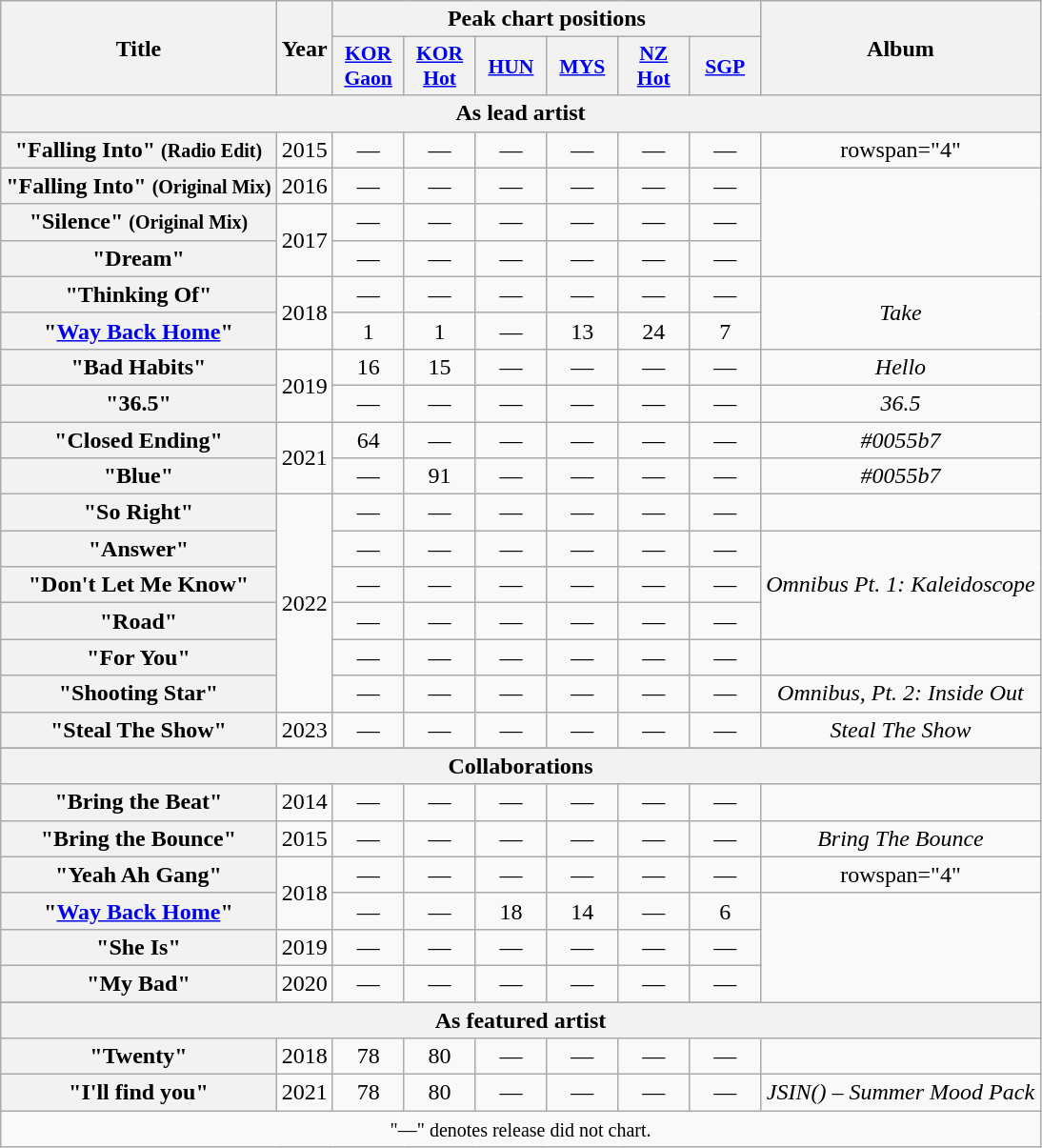<table class="wikitable plainrowheaders" style="text-align:center;">
<tr>
<th rowspan="2" scope="col">Title</th>
<th rowspan="2" scope="col">Year</th>
<th colspan="6" scope="col">Peak chart positions</th>
<th rowspan="2">Album</th>
</tr>
<tr>
<th scope="col" style="width:3em;font-size:90%;"><a href='#'>KOR<br>Gaon</a><br></th>
<th scope="col" style="width:3em;font-size:90%;"><a href='#'>KOR<br>Hot</a><br></th>
<th scope="col" style="width:3em;font-size:90%;"><a href='#'>HUN</a><br></th>
<th scope="col" style="width:3em;font-size:90%;"><a href='#'>MYS</a><br></th>
<th scope="col" style="width:3em;font-size:90%;"><a href='#'>NZ<br>Hot</a><br></th>
<th scope="col" style="width:3em;font-size:90%;"><a href='#'>SGP</a><br></th>
</tr>
<tr>
<th colspan="9">As lead artist</th>
</tr>
<tr>
<th scope="row">"Falling Into" <small>(Radio Edit)</small></th>
<td>2015</td>
<td>—</td>
<td>—</td>
<td>—</td>
<td>—</td>
<td>—</td>
<td>—</td>
<td>rowspan="4" </td>
</tr>
<tr>
<th scope="row">"Falling Into" <small>(Original Mix)</small></th>
<td>2016</td>
<td>—</td>
<td>—</td>
<td>—</td>
<td>—</td>
<td>—</td>
<td>—</td>
</tr>
<tr>
<th scope="row">"Silence" <small>(Original Mix)</small></th>
<td rowspan="2">2017</td>
<td>—</td>
<td>—</td>
<td>—</td>
<td>—</td>
<td>—</td>
<td>—</td>
</tr>
<tr>
<th scope="row">"Dream"</th>
<td>—</td>
<td>—</td>
<td>—</td>
<td>—</td>
<td>—</td>
<td>—</td>
</tr>
<tr>
<th scope="row">"Thinking Of" <br></th>
<td rowspan="2">2018</td>
<td>—</td>
<td>—</td>
<td>—</td>
<td>—</td>
<td>—</td>
<td>—</td>
<td rowspan="2"><em>Take</em></td>
</tr>
<tr>
<th scope="row">"<a href='#'>Way Back Home</a>"</th>
<td>1</td>
<td>1</td>
<td>—</td>
<td>13</td>
<td>24</td>
<td>7</td>
</tr>
<tr>
<th scope="row">"Bad Habits" </th>
<td rowspan="2">2019</td>
<td>16</td>
<td>15</td>
<td>—</td>
<td>—</td>
<td>—</td>
<td>—</td>
<td><em>Hello</em></td>
</tr>
<tr>
<th scope="row">"36.5"</th>
<td>—</td>
<td>—</td>
<td>—</td>
<td>—</td>
<td>—</td>
<td>—</td>
<td><em>36.5</em></td>
</tr>
<tr>
<th scope="row">"Closed Ending" </th>
<td rowspan="2">2021</td>
<td>64</td>
<td>—</td>
<td>—</td>
<td>—</td>
<td>—</td>
<td>—</td>
<td><em>#0055b7</em></td>
</tr>
<tr>
<th scope="row">"Blue" <br></th>
<td>—</td>
<td>91</td>
<td>—</td>
<td>—</td>
<td>—</td>
<td>—</td>
<td><em>#0055b7</em></td>
</tr>
<tr>
<th scope="row">"So Right" <br></th>
<td rowspan="6">2022</td>
<td>—</td>
<td>—</td>
<td>—</td>
<td>—</td>
<td>—</td>
<td>—</td>
<td></td>
</tr>
<tr>
<th scope="row">"Answer"</th>
<td>—</td>
<td>—</td>
<td>—</td>
<td>—</td>
<td>—</td>
<td>—</td>
<td rowspan="3"><em>Omnibus Pt. 1: Kaleidoscope</em></td>
</tr>
<tr>
<th scope="row">"Don't Let Me Know"</th>
<td>—</td>
<td>—</td>
<td>—</td>
<td>—</td>
<td>—</td>
<td>—</td>
</tr>
<tr>
<th scope="row">"Road"</th>
<td>—</td>
<td>—</td>
<td>—</td>
<td>—</td>
<td>—</td>
<td>—</td>
</tr>
<tr>
<th scope="row">"For You"</th>
<td>—</td>
<td>—</td>
<td>—</td>
<td>—</td>
<td>—</td>
<td>—</td>
<td></td>
</tr>
<tr>
<th scope="row">"Shooting Star"</th>
<td>—</td>
<td>—</td>
<td>—</td>
<td>—</td>
<td>—</td>
<td>—</td>
<td rowspan="1"><em>Omnibus, Pt. 2: Inside Out</em></td>
</tr>
<tr>
<th scope="row">"Steal The Show"<br></th>
<td>2023</td>
<td>—</td>
<td>—</td>
<td>—</td>
<td>—</td>
<td>—</td>
<td>—</td>
<td rowspan="1"><em>Steal The Show</em></td>
</tr>
<tr>
</tr>
<tr>
<th colspan="9">Collaborations</th>
</tr>
<tr>
<th scope="row">"Bring the Beat" <br></th>
<td>2014</td>
<td>—</td>
<td>—</td>
<td>—</td>
<td>—</td>
<td>—</td>
<td>—</td>
<td></td>
</tr>
<tr>
<th scope="row">"Bring the Bounce" <br></th>
<td>2015</td>
<td>—</td>
<td>—</td>
<td>—</td>
<td>—</td>
<td>—</td>
<td>—</td>
<td><em>Bring The Bounce</em></td>
</tr>
<tr>
<th scope="row">"Yeah Ah Gang"<br></th>
<td rowspan="2">2018</td>
<td>—</td>
<td>—</td>
<td>—</td>
<td>—</td>
<td>—</td>
<td>—</td>
<td>rowspan="4" </td>
</tr>
<tr>
<th scope="row">"<a href='#'>Way Back Home</a>" <br></th>
<td>—</td>
<td>—</td>
<td>18</td>
<td>14</td>
<td>—</td>
<td>6</td>
</tr>
<tr>
<th scope="row">"She Is"<br></th>
<td>2019</td>
<td>—</td>
<td>—</td>
<td>—</td>
<td>—</td>
<td>—</td>
<td>—</td>
</tr>
<tr>
<th scope="row">"My Bad" <br></th>
<td>2020</td>
<td>—</td>
<td>—</td>
<td>—</td>
<td>—</td>
<td>—</td>
<td>—</td>
</tr>
<tr>
</tr>
<tr>
<th colspan="9">As featured artist</th>
</tr>
<tr>
<th scope="row">"Twenty"<br></th>
<td>2018</td>
<td>78</td>
<td>80</td>
<td>—</td>
<td>—</td>
<td>—</td>
<td>—</td>
<td></td>
</tr>
<tr>
<th scope="row">"I'll find you"<br></th>
<td>2021</td>
<td>78</td>
<td>80</td>
<td>—</td>
<td>—</td>
<td>—</td>
<td>—</td>
<td><em>JSIN() – Summer Mood Pack</em></td>
</tr>
<tr>
<td colspan="9"><small>"—" denotes release did not chart.</small></td>
</tr>
</table>
